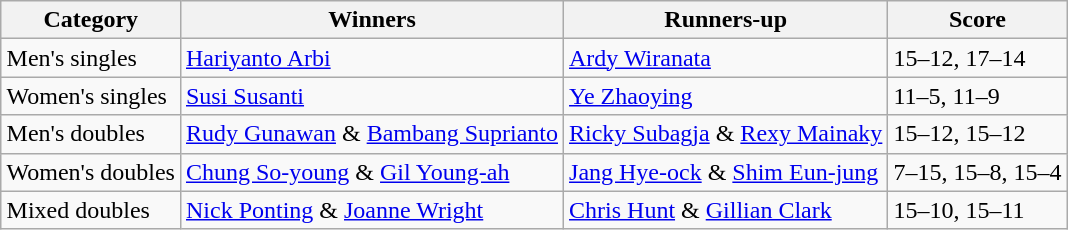<table class=wikitable style="margin:auto;">
<tr>
<th>Category</th>
<th>Winners</th>
<th>Runners-up</th>
<th>Score</th>
</tr>
<tr>
<td>Men's singles</td>
<td> <a href='#'>Hariyanto Arbi</a></td>
<td> <a href='#'>Ardy Wiranata</a></td>
<td>15–12, 17–14</td>
</tr>
<tr>
<td>Women's singles</td>
<td> <a href='#'>Susi Susanti</a></td>
<td> <a href='#'>Ye Zhaoying</a></td>
<td>11–5, 11–9</td>
</tr>
<tr>
<td>Men's doubles</td>
<td> <a href='#'>Rudy Gunawan</a> & <a href='#'>Bambang Suprianto</a></td>
<td> <a href='#'>Ricky Subagja</a> & <a href='#'>Rexy Mainaky</a></td>
<td>15–12, 15–12</td>
</tr>
<tr>
<td>Women's doubles</td>
<td> <a href='#'>Chung So-young</a> & <a href='#'>Gil Young-ah</a></td>
<td> <a href='#'>Jang Hye-ock</a> & <a href='#'>Shim Eun-jung</a></td>
<td>7–15, 15–8, 15–4</td>
</tr>
<tr>
<td>Mixed doubles</td>
<td> <a href='#'>Nick Ponting</a> & <a href='#'>Joanne Wright</a></td>
<td> <a href='#'>Chris Hunt</a> & <a href='#'>Gillian Clark</a></td>
<td>15–10, 15–11</td>
</tr>
</table>
